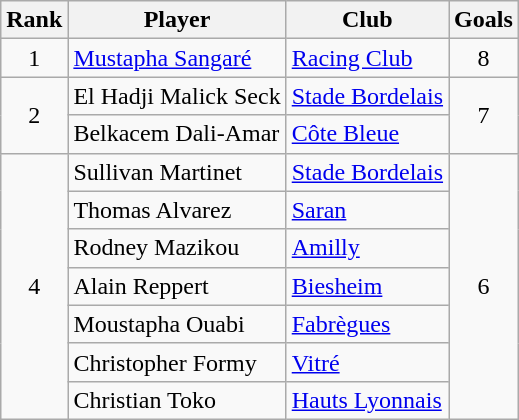<table class="wikitable" style="text-align:center">
<tr>
<th>Rank</th>
<th>Player</th>
<th>Club</th>
<th>Goals</th>
</tr>
<tr>
<td>1</td>
<td align=left> <a href='#'>Mustapha Sangaré</a></td>
<td align=left><a href='#'>Racing Club</a></td>
<td>8</td>
</tr>
<tr>
<td rowspan=2>2</td>
<td align=left> El Hadji Malick Seck</td>
<td align=left><a href='#'>Stade Bordelais</a></td>
<td rowspan=2>7</td>
</tr>
<tr>
<td align=left> Belkacem Dali-Amar</td>
<td align=left><a href='#'>Côte Bleue</a></td>
</tr>
<tr>
<td rowspan=7>4</td>
<td align=left> Sullivan Martinet</td>
<td align=left><a href='#'>Stade Bordelais</a></td>
<td rowspan=7>6</td>
</tr>
<tr>
<td align=left> Thomas Alvarez</td>
<td align=left><a href='#'>Saran</a></td>
</tr>
<tr>
<td align=left> Rodney Mazikou</td>
<td align=left><a href='#'>Amilly</a></td>
</tr>
<tr>
<td align=left> Alain Reppert</td>
<td align=left><a href='#'>Biesheim</a></td>
</tr>
<tr>
<td align=left> Moustapha Ouabi</td>
<td align=left><a href='#'>Fabrègues</a></td>
</tr>
<tr>
<td align=left> Christopher Formy</td>
<td align=left><a href='#'>Vitré</a></td>
</tr>
<tr>
<td align=left> Christian Toko</td>
<td align=left><a href='#'>Hauts Lyonnais</a></td>
</tr>
</table>
